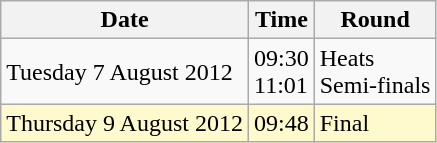<table class="wikitable">
<tr>
<th>Date</th>
<th>Time</th>
<th>Round</th>
</tr>
<tr>
<td>Tuesday 7 August 2012</td>
<td>09:30<br>11:01</td>
<td>Heats<br>Semi-finals</td>
</tr>
<tr>
<td style=background:lemonchiffon>Thursday 9 August 2012</td>
<td style=background:lemonchiffon>09:48</td>
<td style=background:lemonchiffon>Final</td>
</tr>
</table>
